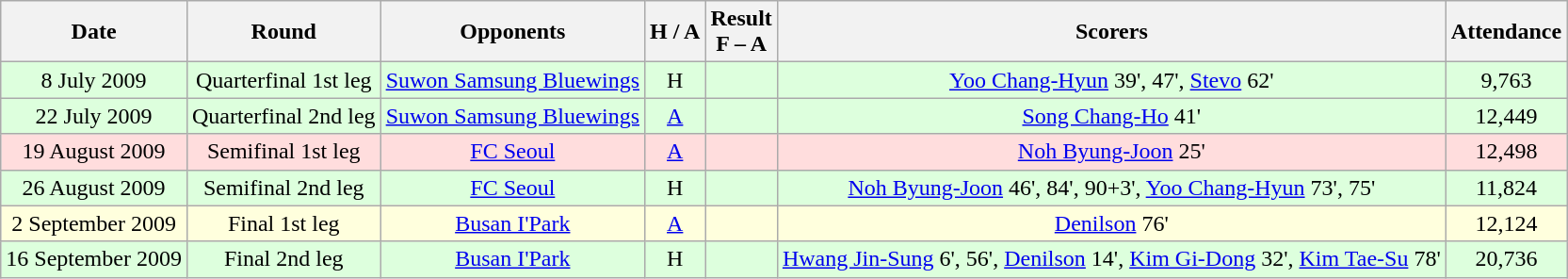<table class="wikitable" style="text-align:center">
<tr>
<th>Date</th>
<th>Round</th>
<th>Opponents</th>
<th>H / A</th>
<th>Result<br>F – A</th>
<th>Scorers</th>
<th>Attendance</th>
</tr>
<tr style="background:#dfd;">
<td>8 July 2009</td>
<td>Quarterfinal 1st leg</td>
<td><a href='#'>Suwon Samsung Bluewings</a></td>
<td>H</td>
<td></td>
<td><a href='#'>Yoo Chang-Hyun</a> 39', 47', <a href='#'>Stevo</a> 62'</td>
<td>9,763</td>
</tr>
<tr style="background:#dfd;">
<td>22 July 2009</td>
<td>Quarterfinal 2nd leg</td>
<td><a href='#'>Suwon Samsung Bluewings</a></td>
<td><a href='#'>A</a></td>
<td></td>
<td><a href='#'>Song Chang-Ho</a> 41'</td>
<td>12,449</td>
</tr>
<tr style="background:#fdd;">
<td>19 August 2009</td>
<td>Semifinal 1st leg</td>
<td><a href='#'>FC Seoul</a></td>
<td><a href='#'>A</a></td>
<td></td>
<td><a href='#'>Noh Byung-Joon</a> 25'</td>
<td>12,498</td>
</tr>
<tr style="background:#dfd;">
<td>26 August 2009</td>
<td>Semifinal 2nd leg</td>
<td><a href='#'>FC Seoul</a></td>
<td>H</td>
<td></td>
<td><a href='#'>Noh Byung-Joon</a> 46', 84', 90+3', <a href='#'>Yoo Chang-Hyun</a> 73', 75'</td>
<td>11,824</td>
</tr>
<tr style="background:#ffd;">
<td>2 September 2009</td>
<td>Final 1st leg</td>
<td><a href='#'>Busan I'Park</a></td>
<td><a href='#'>A</a></td>
<td></td>
<td><a href='#'>Denilson</a> 76'</td>
<td>12,124</td>
</tr>
<tr style="background:#dfd;">
<td>16 September 2009</td>
<td>Final 2nd leg</td>
<td><a href='#'>Busan I'Park</a></td>
<td>H</td>
<td></td>
<td><a href='#'>Hwang Jin-Sung</a> 6', 56', <a href='#'>Denilson</a> 14', <a href='#'>Kim Gi-Dong</a> 32', <a href='#'>Kim Tae-Su</a> 78'</td>
<td>20,736</td>
</tr>
</table>
